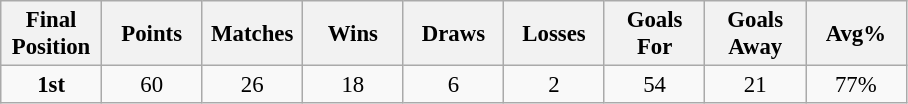<table class="wikitable" style="font-size: 95%; text-align: center;">
<tr>
<th width=60>Final Position</th>
<th width=60>Points</th>
<th width=60>Matches</th>
<th width=60>Wins</th>
<th width=60>Draws</th>
<th width=60>Losses</th>
<th width=60>Goals For</th>
<th width=60>Goals Away</th>
<th width=60>Avg%</th>
</tr>
<tr>
<td><strong>1st</strong></td>
<td>60</td>
<td>26</td>
<td>18</td>
<td>6</td>
<td>2</td>
<td>54</td>
<td>21</td>
<td>77%</td>
</tr>
</table>
